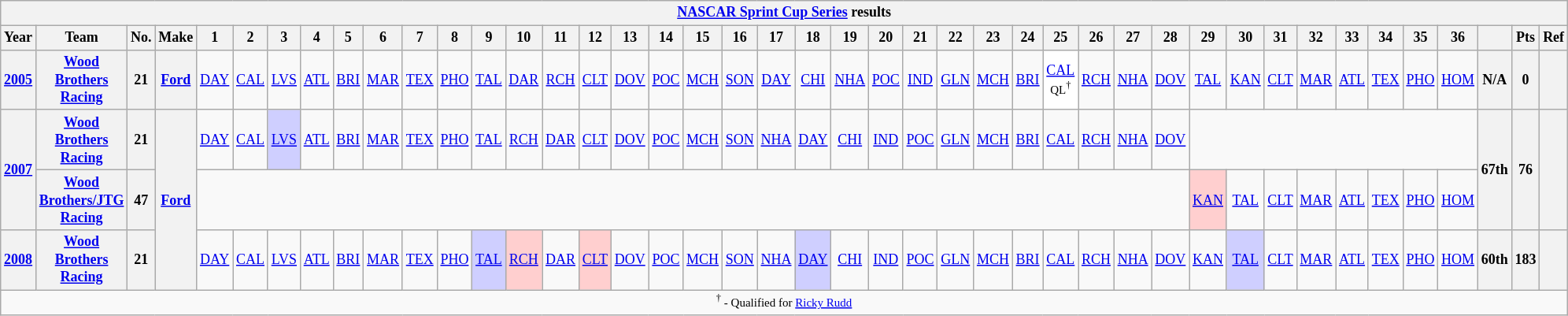<table class="wikitable" style="text-align:center; font-size:75%">
<tr>
<th colspan=45><a href='#'>NASCAR Sprint Cup Series</a> results</th>
</tr>
<tr>
<th>Year</th>
<th>Team</th>
<th>No.</th>
<th>Make</th>
<th>1</th>
<th>2</th>
<th>3</th>
<th>4</th>
<th>5</th>
<th>6</th>
<th>7</th>
<th>8</th>
<th>9</th>
<th>10</th>
<th>11</th>
<th>12</th>
<th>13</th>
<th>14</th>
<th>15</th>
<th>16</th>
<th>17</th>
<th>18</th>
<th>19</th>
<th>20</th>
<th>21</th>
<th>22</th>
<th>23</th>
<th>24</th>
<th>25</th>
<th>26</th>
<th>27</th>
<th>28</th>
<th>29</th>
<th>30</th>
<th>31</th>
<th>32</th>
<th>33</th>
<th>34</th>
<th>35</th>
<th>36</th>
<th></th>
<th>Pts</th>
<th>Ref</th>
</tr>
<tr>
<th><a href='#'>2005</a></th>
<th><a href='#'>Wood Brothers Racing</a></th>
<th>21</th>
<th><a href='#'>Ford</a></th>
<td><a href='#'>DAY</a></td>
<td><a href='#'>CAL</a></td>
<td><a href='#'>LVS</a></td>
<td><a href='#'>ATL</a></td>
<td><a href='#'>BRI</a></td>
<td><a href='#'>MAR</a></td>
<td><a href='#'>TEX</a></td>
<td><a href='#'>PHO</a></td>
<td><a href='#'>TAL</a></td>
<td><a href='#'>DAR</a></td>
<td><a href='#'>RCH</a></td>
<td><a href='#'>CLT</a></td>
<td><a href='#'>DOV</a></td>
<td><a href='#'>POC</a></td>
<td><a href='#'>MCH</a></td>
<td><a href='#'>SON</a></td>
<td><a href='#'>DAY</a></td>
<td><a href='#'>CHI</a></td>
<td><a href='#'>NHA</a></td>
<td><a href='#'>POC</a></td>
<td><a href='#'>IND</a></td>
<td><a href='#'>GLN</a></td>
<td><a href='#'>MCH</a></td>
<td><a href='#'>BRI</a></td>
<td style="background:#FFFFFF;"><a href='#'>CAL</a><br><small>QL<sup>†</sup></small></td>
<td><a href='#'>RCH</a></td>
<td><a href='#'>NHA</a></td>
<td><a href='#'>DOV</a></td>
<td><a href='#'>TAL</a></td>
<td><a href='#'>KAN</a></td>
<td><a href='#'>CLT</a></td>
<td><a href='#'>MAR</a></td>
<td><a href='#'>ATL</a></td>
<td><a href='#'>TEX</a></td>
<td><a href='#'>PHO</a></td>
<td><a href='#'>HOM</a></td>
<th>N/A</th>
<th>0</th>
<th></th>
</tr>
<tr>
<th rowspan=2><a href='#'>2007</a></th>
<th><a href='#'>Wood Brothers Racing</a></th>
<th>21</th>
<th rowspan=3><a href='#'>Ford</a></th>
<td><a href='#'>DAY</a></td>
<td><a href='#'>CAL</a></td>
<td style="background:#CFCFFF;"><a href='#'>LVS</a><br></td>
<td><a href='#'>ATL</a></td>
<td><a href='#'>BRI</a></td>
<td><a href='#'>MAR</a></td>
<td><a href='#'>TEX</a></td>
<td><a href='#'>PHO</a></td>
<td><a href='#'>TAL</a></td>
<td><a href='#'>RCH</a></td>
<td><a href='#'>DAR</a></td>
<td><a href='#'>CLT</a></td>
<td><a href='#'>DOV</a></td>
<td><a href='#'>POC</a></td>
<td><a href='#'>MCH</a></td>
<td><a href='#'>SON</a></td>
<td><a href='#'>NHA</a></td>
<td><a href='#'>DAY</a></td>
<td><a href='#'>CHI</a></td>
<td><a href='#'>IND</a></td>
<td><a href='#'>POC</a></td>
<td><a href='#'>GLN</a></td>
<td><a href='#'>MCH</a></td>
<td><a href='#'>BRI</a></td>
<td><a href='#'>CAL</a></td>
<td><a href='#'>RCH</a></td>
<td><a href='#'>NHA</a></td>
<td><a href='#'>DOV</a></td>
<td colspan=8></td>
<th rowspan=2>67th</th>
<th rowspan=2>76</th>
<th rowspan=2></th>
</tr>
<tr>
<th><a href='#'>Wood Brothers/JTG Racing</a></th>
<th>47</th>
<td colspan=28></td>
<td style="background:#FFCFCF;"><a href='#'>KAN</a><br></td>
<td><a href='#'>TAL</a></td>
<td><a href='#'>CLT</a></td>
<td><a href='#'>MAR</a></td>
<td><a href='#'>ATL</a></td>
<td><a href='#'>TEX</a></td>
<td><a href='#'>PHO</a></td>
<td><a href='#'>HOM</a></td>
</tr>
<tr>
<th><a href='#'>2008</a></th>
<th><a href='#'>Wood Brothers Racing</a></th>
<th>21</th>
<td><a href='#'>DAY</a></td>
<td><a href='#'>CAL</a></td>
<td><a href='#'>LVS</a></td>
<td><a href='#'>ATL</a></td>
<td><a href='#'>BRI</a></td>
<td><a href='#'>MAR</a></td>
<td><a href='#'>TEX</a></td>
<td><a href='#'>PHO</a></td>
<td style="background:#CFCFFF;"><a href='#'>TAL</a><br></td>
<td style="background:#FFCFCF;"><a href='#'>RCH</a><br></td>
<td><a href='#'>DAR</a></td>
<td style="background:#FFCFCF;"><a href='#'>CLT</a><br></td>
<td><a href='#'>DOV</a></td>
<td><a href='#'>POC</a></td>
<td><a href='#'>MCH</a></td>
<td><a href='#'>SON</a></td>
<td><a href='#'>NHA</a></td>
<td style="background:#CFCFFF;"><a href='#'>DAY</a><br></td>
<td><a href='#'>CHI</a></td>
<td><a href='#'>IND</a></td>
<td><a href='#'>POC</a></td>
<td><a href='#'>GLN</a></td>
<td><a href='#'>MCH</a></td>
<td><a href='#'>BRI</a></td>
<td><a href='#'>CAL</a></td>
<td><a href='#'>RCH</a></td>
<td><a href='#'>NHA</a></td>
<td><a href='#'>DOV</a></td>
<td><a href='#'>KAN</a></td>
<td style="background:#CFCFFF;"><a href='#'>TAL</a><br></td>
<td><a href='#'>CLT</a></td>
<td><a href='#'>MAR</a></td>
<td><a href='#'>ATL</a></td>
<td><a href='#'>TEX</a></td>
<td><a href='#'>PHO</a></td>
<td><a href='#'>HOM</a></td>
<th>60th</th>
<th>183</th>
<th></th>
</tr>
<tr>
<td colspan=43><small><sup>†</sup> - Qualified for <a href='#'>Ricky Rudd</a></small></td>
</tr>
</table>
